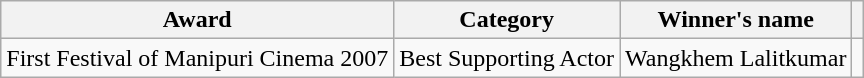<table class="wikitable sortable">
<tr>
<th>Award</th>
<th>Category</th>
<th>Winner's name</th>
<th></th>
</tr>
<tr>
<td>First Festival of Manipuri Cinema 2007</td>
<td>Best Supporting Actor</td>
<td>Wangkhem Lalitkumar</td>
<td></td>
</tr>
</table>
